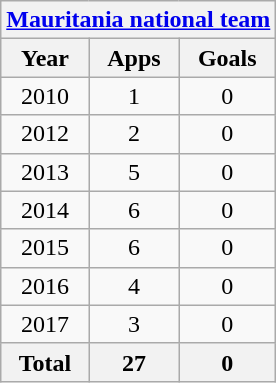<table class="wikitable" style="text-align:center">
<tr>
<th colspan=3><a href='#'>Mauritania national team</a></th>
</tr>
<tr>
<th>Year</th>
<th>Apps</th>
<th>Goals</th>
</tr>
<tr>
<td>2010</td>
<td>1</td>
<td>0</td>
</tr>
<tr>
<td>2012</td>
<td>2</td>
<td>0</td>
</tr>
<tr>
<td>2013</td>
<td>5</td>
<td>0</td>
</tr>
<tr>
<td>2014</td>
<td>6</td>
<td>0</td>
</tr>
<tr>
<td>2015</td>
<td>6</td>
<td>0</td>
</tr>
<tr>
<td>2016</td>
<td>4</td>
<td>0</td>
</tr>
<tr>
<td>2017</td>
<td>3</td>
<td>0</td>
</tr>
<tr>
<th>Total</th>
<th>27</th>
<th>0</th>
</tr>
</table>
